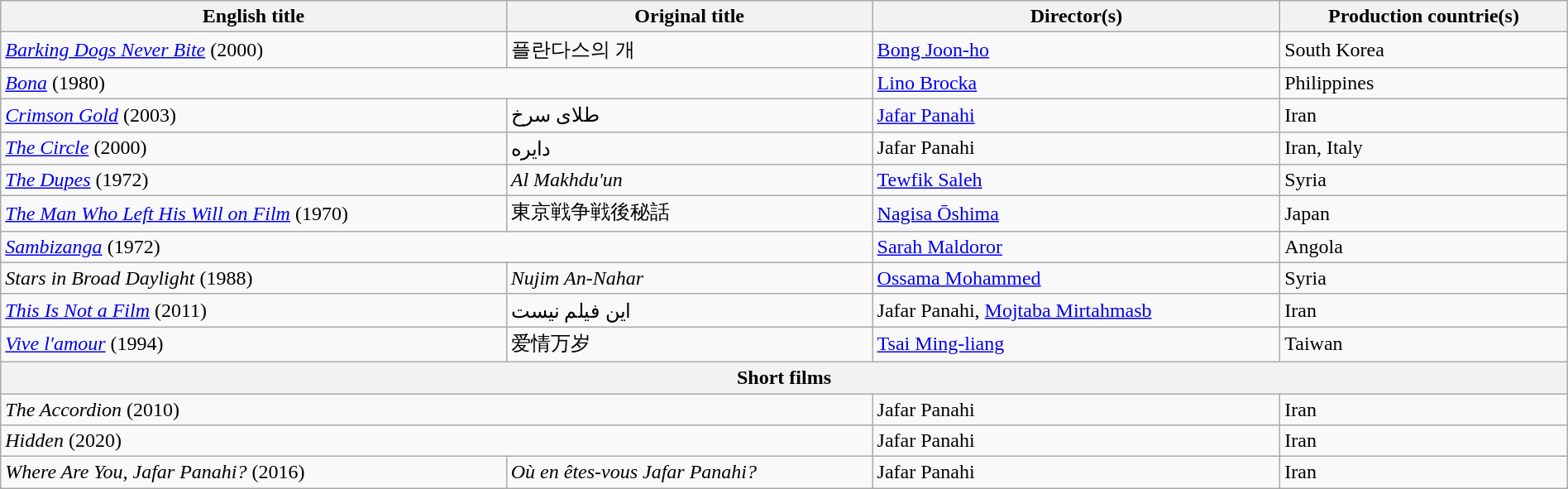<table class="sortable wikitable" style="width:100%; margin-bottom:4px">
<tr>
<th scope="col">English title</th>
<th scope="col">Original title</th>
<th scope="col">Director(s)</th>
<th scope="col">Production countrie(s)</th>
</tr>
<tr>
<td><em><a href='#'>Barking Dogs Never Bite</a></em> (2000)</td>
<td>플란다스의 개</td>
<td><a href='#'>Bong Joon-ho</a></td>
<td>South Korea</td>
</tr>
<tr>
<td colspan="2"><em><a href='#'>Bona</a></em> (1980)</td>
<td><a href='#'>Lino Brocka</a></td>
<td>Philippines</td>
</tr>
<tr>
<td><em><a href='#'>Crimson Gold</a></em> (2003)</td>
<td>طلای سرخ</td>
<td><a href='#'>Jafar Panahi</a></td>
<td>Iran</td>
</tr>
<tr>
<td><em><a href='#'>The Circle</a></em> (2000)</td>
<td>دایره</td>
<td>Jafar Panahi</td>
<td>Iran, Italy</td>
</tr>
<tr>
<td><em><a href='#'>The Dupes</a></em> (1972)</td>
<td><em>Al Makhdu'un</em></td>
<td><a href='#'>Tewfik Saleh</a></td>
<td>Syria</td>
</tr>
<tr>
<td><em><a href='#'>The Man Who Left His Will on Film</a></em> (1970)</td>
<td>東京戦争戦後秘話</td>
<td><a href='#'>Nagisa Ōshima</a></td>
<td>Japan</td>
</tr>
<tr>
<td colspan="2"><em><a href='#'>Sambizanga</a></em> (1972)</td>
<td><a href='#'>Sarah Maldoror</a></td>
<td>Angola</td>
</tr>
<tr>
<td><em>Stars in Broad Daylight</em> (1988) </td>
<td><em>Nujim An-Nahar</em></td>
<td><a href='#'>Ossama Mohammed</a></td>
<td>Syria</td>
</tr>
<tr>
<td><em><a href='#'>This Is Not a Film</a></em> (2011)</td>
<td>این فیلم نیست</td>
<td>Jafar Panahi, <a href='#'>Mojtaba Mirtahmasb</a></td>
<td>Iran</td>
</tr>
<tr>
<td><em><a href='#'>Vive l'amour</a></em> (1994)</td>
<td>爱情万岁</td>
<td><a href='#'>Tsai Ming-liang</a></td>
<td>Taiwan</td>
</tr>
<tr>
<th colspan="4">Short films</th>
</tr>
<tr>
<td colspan="2"><em>The Accordion</em> (2010)</td>
<td>Jafar Panahi</td>
<td>Iran</td>
</tr>
<tr>
<td colspan="2"><em>Hidden</em> (2020)</td>
<td>Jafar Panahi</td>
<td>Iran</td>
</tr>
<tr>
<td><em>Where Are You, Jafar Panahi?</em> (2016)</td>
<td><em>Où en êtes-vous Jafar Panahi?</em></td>
<td>Jafar Panahi</td>
<td>Iran</td>
</tr>
</table>
